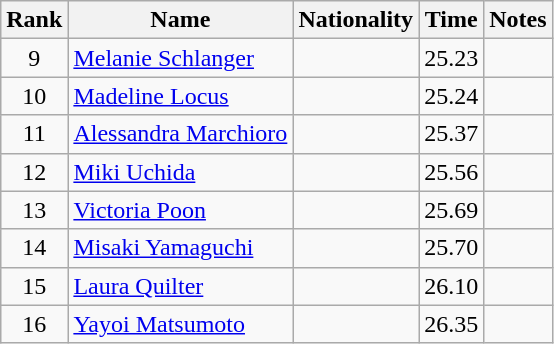<table class="wikitable sortable" style="text-align:center">
<tr>
<th>Rank</th>
<th>Name</th>
<th>Nationality</th>
<th>Time</th>
<th>Notes</th>
</tr>
<tr>
<td>9</td>
<td align=left><a href='#'>Melanie Schlanger</a></td>
<td align=left></td>
<td>25.23</td>
<td></td>
</tr>
<tr>
<td>10</td>
<td align=left><a href='#'>Madeline Locus</a></td>
<td align=left></td>
<td>25.24</td>
<td></td>
</tr>
<tr>
<td>11</td>
<td align=left><a href='#'>Alessandra Marchioro</a></td>
<td align=left></td>
<td>25.37</td>
<td></td>
</tr>
<tr>
<td>12</td>
<td align=left><a href='#'>Miki Uchida</a></td>
<td align=left></td>
<td>25.56</td>
<td></td>
</tr>
<tr>
<td>13</td>
<td align=left><a href='#'>Victoria Poon</a></td>
<td align=left></td>
<td>25.69</td>
<td></td>
</tr>
<tr>
<td>14</td>
<td align=left><a href='#'>Misaki Yamaguchi</a></td>
<td align=left></td>
<td>25.70</td>
<td></td>
</tr>
<tr>
<td>15</td>
<td align=left><a href='#'>Laura Quilter</a></td>
<td align=left></td>
<td>26.10</td>
<td></td>
</tr>
<tr>
<td>16</td>
<td align=left><a href='#'>Yayoi Matsumoto</a></td>
<td align=left></td>
<td>26.35</td>
<td></td>
</tr>
</table>
